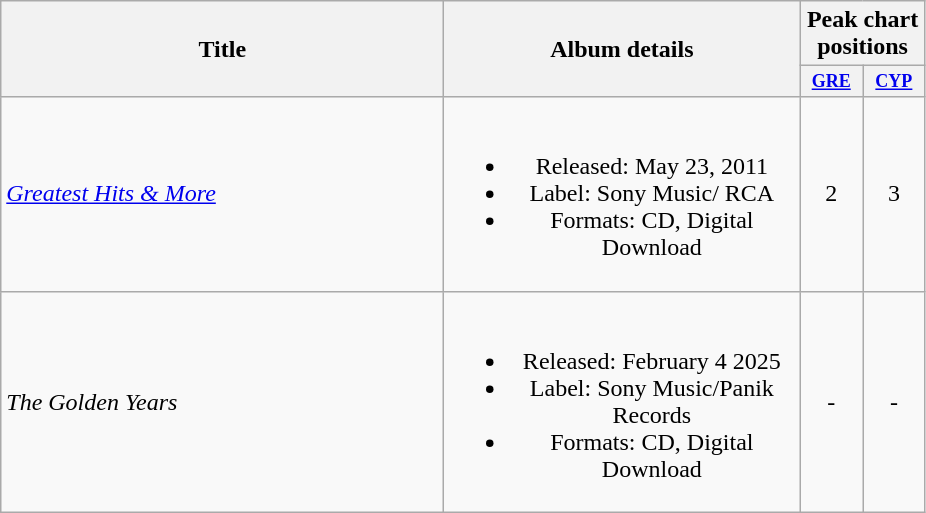<table class="wikitable" style="text-align:center;">
<tr>
<th scope="col" rowspan="2" style="width:18em;">Title</th>
<th rowspan="2" style="width:230px;">Album details</th>
<th colspan="2">Peak chart positions</th>
</tr>
<tr>
<th style="width:3em;font-size:75%"><a href='#'>GRE</a></th>
<th style="width:3em;font-size:75%"><a href='#'>CYP</a></th>
</tr>
<tr>
<td align="left"><em><a href='#'>Greatest Hits & More</a></em></td>
<td><br><ul><li>Released: May 23, 2011</li><li>Label: Sony Music/ RCA</li><li>Formats: CD, Digital Download</li></ul></td>
<td style="text-align:center;">2</td>
<td style="text-align:center;">3</td>
</tr>
<tr>
<td align="left"><em>The Golden Years</em></td>
<td><br><ul><li>Released: February 4 2025</li><li>Label: Sony Music/Panik Records</li><li>Formats: CD, Digital Download</li></ul></td>
<td style="text-align:center;">-</td>
<td style="text-align:center;">-</td>
</tr>
</table>
